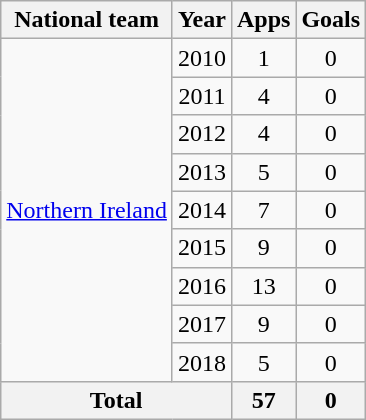<table class=wikitable style="text-align:center">
<tr>
<th>National team</th>
<th>Year</th>
<th>Apps</th>
<th>Goals</th>
</tr>
<tr>
<td rowspan=9><a href='#'>Northern Ireland</a></td>
<td>2010</td>
<td>1</td>
<td>0</td>
</tr>
<tr>
<td>2011</td>
<td>4</td>
<td>0</td>
</tr>
<tr>
<td>2012</td>
<td>4</td>
<td>0</td>
</tr>
<tr>
<td>2013</td>
<td>5</td>
<td>0</td>
</tr>
<tr>
<td>2014</td>
<td>7</td>
<td>0</td>
</tr>
<tr>
<td>2015</td>
<td>9</td>
<td>0</td>
</tr>
<tr>
<td>2016</td>
<td>13</td>
<td>0</td>
</tr>
<tr>
<td>2017</td>
<td>9</td>
<td>0</td>
</tr>
<tr>
<td>2018</td>
<td>5</td>
<td>0</td>
</tr>
<tr>
<th colspan=2>Total</th>
<th>57</th>
<th>0</th>
</tr>
</table>
